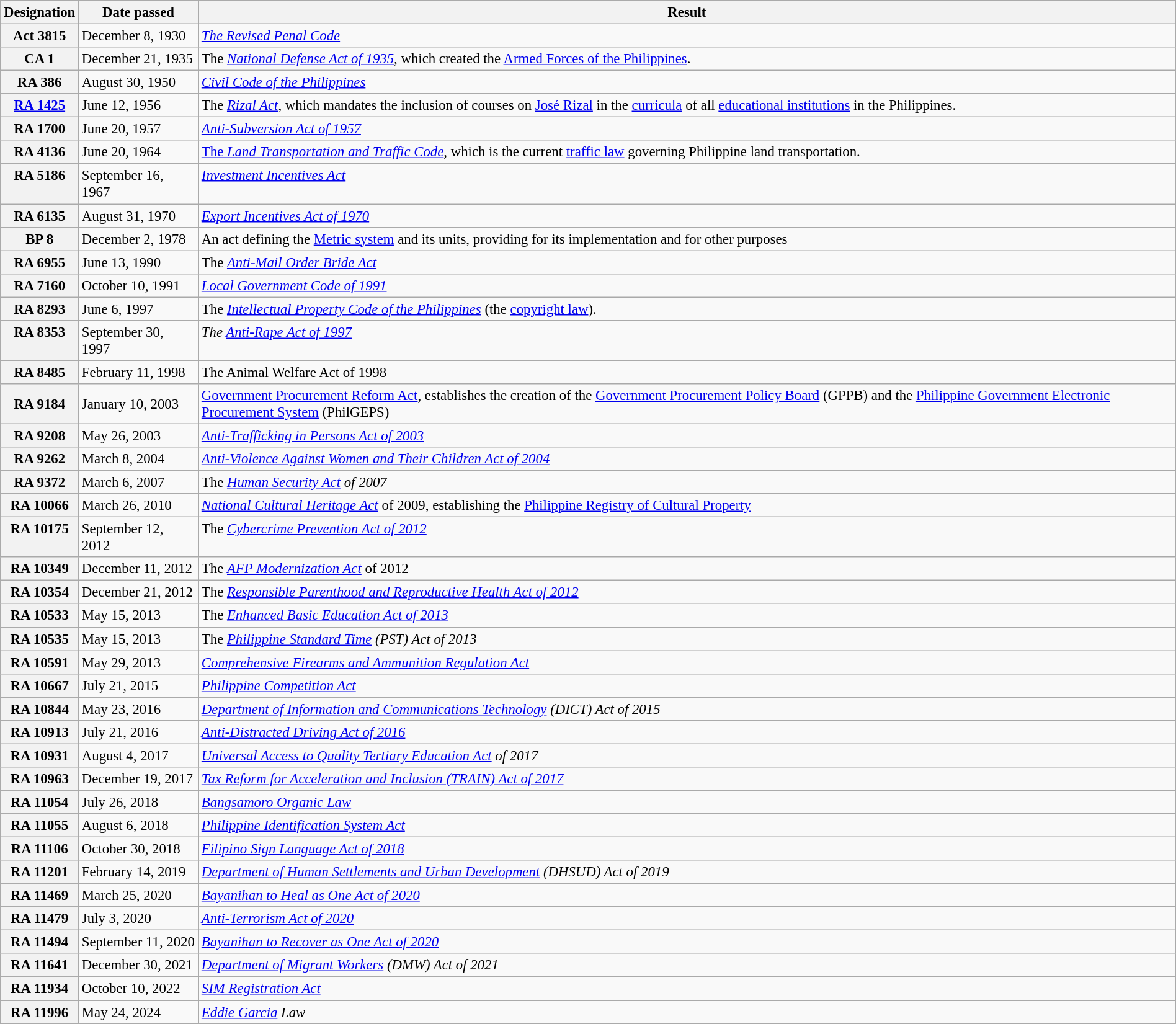<table class="wikitable sortable collapsible" style="width: 100%; margin: auto; font-size: 95%; vertical-align: top">
<tr>
<th scope="col">Designation</th>
<th scope="col" style="width: 8em;" data-sort-type="date">Date passed</th>
<th scope="col" class="unsortable">Result</th>
</tr>
<tr style="vertical-align: top;">
<th scope="row">Act 3815</th>
<td text-align="right">December 8, 1930</td>
<td><em><a href='#'>The Revised Penal Code</a></em></td>
</tr>
<tr style="vertical-align: top;">
<th scope="row">CA 1</th>
<td text-align="right">December 21, 1935</td>
<td>The <em><a href='#'>National Defense Act of 1935</a></em>, which created the <a href='#'>Armed Forces of the Philippines</a>.</td>
</tr>
<tr>
<th>RA 386</th>
<td>August 30, 1950</td>
<td><em><a href='#'>Civil Code of the Philippines</a></em></td>
</tr>
<tr style="vertical-align: top;">
<th scope="row"><a href='#'>RA 1425</a></th>
<td text-align="right">June 12, 1956</td>
<td>The <em><a href='#'>Rizal Act</a></em>, which mandates the inclusion of courses on <a href='#'>José Rizal</a> in the <a href='#'>curricula</a> of all <a href='#'>educational institutions</a> in the Philippines.</td>
</tr>
<tr>
<th>RA 1700</th>
<td>June 20, 1957</td>
<td><em><a href='#'>Anti-Subversion Act of 1957</a></em></td>
</tr>
<tr>
<th>RA 4136</th>
<td>June 20, 1964</td>
<td><a href='#'>The <em>Land Transportation and Traffic Code</em></a>, which is the current <a href='#'>traffic law</a> governing Philippine land transportation.</td>
</tr>
<tr style="vertical-align: top;">
<th scope="row">RA 5186</th>
<td text-align="right">September 16, 1967</td>
<td><em><a href='#'>Investment Incentives Act</a></em></td>
</tr>
<tr style="vertical-align: top;">
<th scope="row">RA 6135</th>
<td text-align="right">August 31, 1970</td>
<td><em><a href='#'>Export Incentives Act of 1970</a></em></td>
</tr>
<tr style="vertical-align: top;">
<th scope="row">BP 8</th>
<td text-align="right">December 2, 1978</td>
<td>An act defining the <a href='#'>Metric system</a> and its units, providing for its implementation and for other purposes</td>
</tr>
<tr style="vertical-align: top;">
<th scope="row">RA 6955</th>
<td text-align="right">June 13, 1990</td>
<td>The <em><a href='#'>Anti-Mail Order Bride Act</a></em></td>
</tr>
<tr style="vertical-align: top;">
<th scope="row">RA 7160</th>
<td text-align="right">October 10, 1991</td>
<td><em><a href='#'>Local Government Code of 1991</a></em></td>
</tr>
<tr style="vertical-align: top;">
<th scope="row">RA 8293</th>
<td text-align="right">June 6, 1997</td>
<td>The <em><a href='#'>Intellectual Property Code of the Philippines</a></em> (the <a href='#'>copyright law</a>).</td>
</tr>
<tr style="vertical-align: top;">
<th scope="row">RA 8353</th>
<td text-align="right">September 30, 1997</td>
<td><em>The <a href='#'>Anti-Rape Act of 1997</a></em></td>
</tr>
<tr>
<th>RA 8485</th>
<td>February 11, 1998</td>
<td>The Animal Welfare Act of 1998</td>
</tr>
<tr>
<th>RA 9184</th>
<td>January 10, 2003</td>
<td><a href='#'>Government Procurement Reform Act</a>, establishes the creation of the <a href='#'>Government Procurement Policy Board</a> (GPPB) and the <a href='#'>Philippine Government Electronic Procurement System</a> (PhilGEPS)</td>
</tr>
<tr style="vertical-align: top;">
<th scope="row">RA 9208</th>
<td text-align="right">May 26, 2003</td>
<td><em><a href='#'>Anti-Trafficking in Persons Act of 2003</a></em></td>
</tr>
<tr style="vertical-align: top;">
<th scope="row">RA 9262</th>
<td text-align="right">March 8, 2004</td>
<td><em><a href='#'>Anti-Violence Against Women and Their Children Act of 2004</a></em></td>
</tr>
<tr style="vertical-align: top;">
<th scope="row">RA 9372</th>
<td text-align="right">March 6, 2007</td>
<td>The <em><a href='#'>Human Security Act</a> of 2007</em></td>
</tr>
<tr style="vertical-align: top;">
<th scope="row">RA 10066</th>
<td text-align="right">March 26, 2010</td>
<td><em><a href='#'>National Cultural Heritage Act</a></em> of 2009, establishing the <a href='#'>Philippine Registry of Cultural Property</a></td>
</tr>
<tr style="vertical-align: top;">
<th scope="row">RA 10175</th>
<td text-align="right">September 12, 2012</td>
<td>The <em><a href='#'>Cybercrime Prevention Act of 2012</a></em></td>
</tr>
<tr style="vertical-align: top;">
<th scope="row">RA 10349</th>
<td text-align="right">December 11, 2012</td>
<td>The <em><a href='#'>AFP Modernization Act</a></em> of 2012</td>
</tr>
<tr style="vertical-align: top;">
<th scope="row">RA 10354</th>
<td text-align="right">December 21, 2012</td>
<td>The <em><a href='#'>Responsible Parenthood and Reproductive Health Act of 2012</a></em></td>
</tr>
<tr style="vertical-align: top;">
<th scope="row">RA 10533</th>
<td text-align="right">May 15, 2013</td>
<td>The <em><a href='#'>Enhanced Basic Education Act of 2013</a></em></td>
</tr>
<tr style="vertical-align: top;">
<th scope="row">RA 10535</th>
<td text-align="right">May 15, 2013</td>
<td>The <em><a href='#'>Philippine Standard Time</a> (PST) Act of 2013</em></td>
</tr>
<tr style="vertical-align: top;">
<th scope="row">RA 10591</th>
<td text-align="right">May 29, 2013</td>
<td><em><a href='#'>Comprehensive Firearms and Ammunition Regulation Act</a></em></td>
</tr>
<tr style="vertical-align: top;">
<th scope="row">RA 10667</th>
<td text-align="right">July 21, 2015</td>
<td><em><a href='#'>Philippine Competition Act</a></em></td>
</tr>
<tr style="vertical-align: top;">
<th scope="row">RA 10844</th>
<td text-align="right">May 23, 2016</td>
<td><em><a href='#'>Department of Information and Communications Technology</a> (DICT) Act of 2015</em></td>
</tr>
<tr style="vertical-align: top;">
<th scope="row">RA 10913</th>
<td text-align="right">July 21, 2016</td>
<td><em><a href='#'>Anti-Distracted Driving Act of 2016</a></em></td>
</tr>
<tr style="vertical-align: top;">
<th scope="row">RA 10931</th>
<td text-align="right">August 4, 2017</td>
<td><em><a href='#'>Universal Access to Quality Tertiary Education Act</a> of 2017</em></td>
</tr>
<tr style="vertical-align: top;">
<th scope="row">RA 10963</th>
<td text-align="right">December 19, 2017</td>
<td><em><a href='#'>Tax Reform for Acceleration and Inclusion (TRAIN) Act of 2017</a></em></td>
</tr>
<tr style="vertical-align: top;">
<th scope="row">RA 11054</th>
<td text-align="right">July 26, 2018</td>
<td><em><a href='#'>Bangsamoro Organic Law</a></em></td>
</tr>
<tr style="vertical-align: top;">
<th scope="row">RA 11055</th>
<td text-align="right">August 6, 2018</td>
<td><em><a href='#'>Philippine Identification System Act</a></em></td>
</tr>
<tr style="vertical-align: top;">
<th scope="row">RA 11106</th>
<td text-align="right">October 30, 2018</td>
<td><em><a href='#'>Filipino Sign Language Act of 2018</a></em></td>
</tr>
<tr style="vertical-align: top;">
<th scope="row">RA 11201</th>
<td text-align="right">February 14, 2019</td>
<td><em><a href='#'>Department of Human Settlements and Urban Development</a> (DHSUD) Act of 2019</em></td>
</tr>
<tr style="vertical-align: top;">
<th scope="row">RA 11469</th>
<td text-align="right">March 25, 2020</td>
<td><em><a href='#'>Bayanihan to Heal as One Act of 2020</a></em></td>
</tr>
<tr style="vertical-align: top;">
<th scope="row">RA 11479</th>
<td text-align="right">July 3, 2020</td>
<td><em><a href='#'>Anti-Terrorism Act of 2020</a></em></td>
</tr>
<tr style="vertical-align: top;">
<th scope="row">RA 11494</th>
<td text-align="right">September 11, 2020</td>
<td><em><a href='#'>Bayanihan to Recover as One Act of 2020</a></em></td>
</tr>
<tr style="vertical-align: top;">
<th scope="row">RA 11641</th>
<td text-align="right">December 30, 2021</td>
<td><em><a href='#'>Department of Migrant Workers</a> (DMW) Act of 2021</em></td>
</tr>
<tr style="vertical-align: top;">
<th scope="row">RA 11934</th>
<td text-align="right">October 10, 2022</td>
<td><em><a href='#'>SIM Registration Act</a></em></td>
</tr>
<tr style="vertical-align: top;">
<th scope="row">RA 11996</th>
<td text-align="right">May 24, 2024</td>
<td><em><a href='#'>Eddie Garcia</a> Law</em></td>
</tr>
</table>
